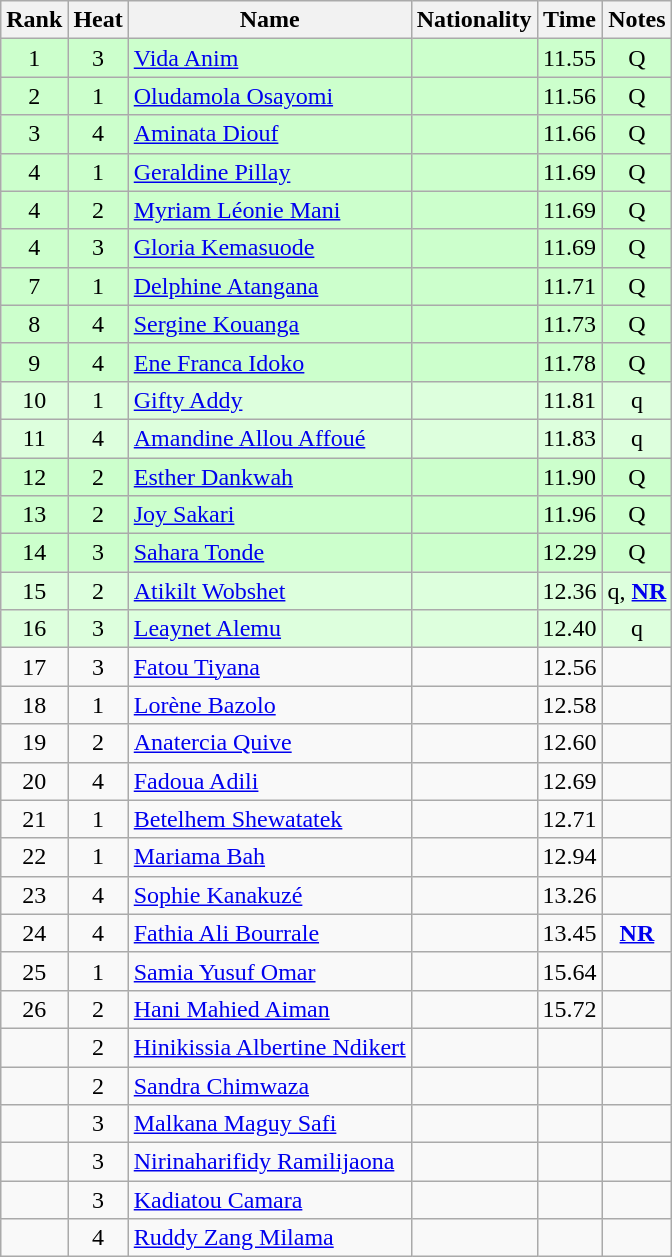<table class="wikitable sortable" style="text-align:center">
<tr>
<th>Rank</th>
<th>Heat</th>
<th>Name</th>
<th>Nationality</th>
<th>Time</th>
<th>Notes</th>
</tr>
<tr bgcolor=ccffcc>
<td>1</td>
<td>3</td>
<td align=left><a href='#'>Vida Anim</a></td>
<td align=left></td>
<td>11.55</td>
<td>Q</td>
</tr>
<tr bgcolor=ccffcc>
<td>2</td>
<td>1</td>
<td align=left><a href='#'>Oludamola Osayomi</a></td>
<td align=left></td>
<td>11.56</td>
<td>Q</td>
</tr>
<tr bgcolor=ccffcc>
<td>3</td>
<td>4</td>
<td align=left><a href='#'>Aminata Diouf</a></td>
<td align=left></td>
<td>11.66</td>
<td>Q</td>
</tr>
<tr bgcolor=ccffcc>
<td>4</td>
<td>1</td>
<td align=left><a href='#'>Geraldine Pillay</a></td>
<td align=left></td>
<td>11.69</td>
<td>Q</td>
</tr>
<tr bgcolor=ccffcc>
<td>4</td>
<td>2</td>
<td align=left><a href='#'>Myriam Léonie Mani</a></td>
<td align=left></td>
<td>11.69</td>
<td>Q</td>
</tr>
<tr bgcolor=ccffcc>
<td>4</td>
<td>3</td>
<td align=left><a href='#'>Gloria Kemasuode</a></td>
<td align=left></td>
<td>11.69</td>
<td>Q</td>
</tr>
<tr bgcolor=ccffcc>
<td>7</td>
<td>1</td>
<td align=left><a href='#'>Delphine Atangana</a></td>
<td align=left></td>
<td>11.71</td>
<td>Q</td>
</tr>
<tr bgcolor=ccffcc>
<td>8</td>
<td>4</td>
<td align=left><a href='#'>Sergine Kouanga</a></td>
<td align=left></td>
<td>11.73</td>
<td>Q</td>
</tr>
<tr bgcolor=ccffcc>
<td>9</td>
<td>4</td>
<td align=left><a href='#'>Ene Franca Idoko</a></td>
<td align=left></td>
<td>11.78</td>
<td>Q</td>
</tr>
<tr bgcolor=ddffdd>
<td>10</td>
<td>1</td>
<td align=left><a href='#'>Gifty Addy</a></td>
<td align=left></td>
<td>11.81</td>
<td>q</td>
</tr>
<tr bgcolor=ddffdd>
<td>11</td>
<td>4</td>
<td align=left><a href='#'>Amandine Allou Affoué</a></td>
<td align=left></td>
<td>11.83</td>
<td>q</td>
</tr>
<tr bgcolor=ccffcc>
<td>12</td>
<td>2</td>
<td align=left><a href='#'>Esther Dankwah</a></td>
<td align=left></td>
<td>11.90</td>
<td>Q</td>
</tr>
<tr bgcolor=ccffcc>
<td>13</td>
<td>2</td>
<td align=left><a href='#'>Joy Sakari</a></td>
<td align=left></td>
<td>11.96</td>
<td>Q</td>
</tr>
<tr bgcolor=ccffcc>
<td>14</td>
<td>3</td>
<td align=left><a href='#'>Sahara Tonde</a></td>
<td align=left></td>
<td>12.29</td>
<td>Q</td>
</tr>
<tr bgcolor=ddffdd>
<td>15</td>
<td>2</td>
<td align=left><a href='#'>Atikilt Wobshet</a></td>
<td align=left></td>
<td>12.36</td>
<td>q, <strong><a href='#'>NR</a></strong></td>
</tr>
<tr bgcolor=ddffdd>
<td>16</td>
<td>3</td>
<td align=left><a href='#'>Leaynet Alemu</a></td>
<td align=left></td>
<td>12.40</td>
<td>q</td>
</tr>
<tr>
<td>17</td>
<td>3</td>
<td align=left><a href='#'>Fatou Tiyana</a></td>
<td align=left></td>
<td>12.56</td>
<td></td>
</tr>
<tr>
<td>18</td>
<td>1</td>
<td align=left><a href='#'>Lorène Bazolo</a></td>
<td align=left></td>
<td>12.58</td>
<td></td>
</tr>
<tr>
<td>19</td>
<td>2</td>
<td align=left><a href='#'>Anatercia Quive</a></td>
<td align=left></td>
<td>12.60</td>
<td></td>
</tr>
<tr>
<td>20</td>
<td>4</td>
<td align=left><a href='#'>Fadoua Adili</a></td>
<td align=left></td>
<td>12.69</td>
<td></td>
</tr>
<tr>
<td>21</td>
<td>1</td>
<td align=left><a href='#'>Betelhem Shewatatek</a></td>
<td align=left></td>
<td>12.71</td>
<td></td>
</tr>
<tr>
<td>22</td>
<td>1</td>
<td align=left><a href='#'>Mariama Bah</a></td>
<td align=left></td>
<td>12.94</td>
<td></td>
</tr>
<tr>
<td>23</td>
<td>4</td>
<td align=left><a href='#'>Sophie Kanakuzé</a></td>
<td align=left></td>
<td>13.26</td>
<td></td>
</tr>
<tr>
<td>24</td>
<td>4</td>
<td align=left><a href='#'>Fathia Ali Bourrale</a></td>
<td align=left></td>
<td>13.45</td>
<td><strong><a href='#'>NR</a></strong></td>
</tr>
<tr>
<td>25</td>
<td>1</td>
<td align=left><a href='#'>Samia Yusuf Omar</a></td>
<td align=left></td>
<td>15.64</td>
<td></td>
</tr>
<tr>
<td>26</td>
<td>2</td>
<td align=left><a href='#'>Hani Mahied Aiman</a></td>
<td align=left></td>
<td>15.72</td>
<td></td>
</tr>
<tr>
<td></td>
<td>2</td>
<td align=left><a href='#'>Hinikissia Albertine Ndikert</a></td>
<td align=left></td>
<td></td>
<td></td>
</tr>
<tr>
<td></td>
<td>2</td>
<td align=left><a href='#'>Sandra Chimwaza</a></td>
<td align=left></td>
<td></td>
<td></td>
</tr>
<tr>
<td></td>
<td>3</td>
<td align=left><a href='#'>Malkana Maguy Safi</a></td>
<td align=left></td>
<td></td>
<td></td>
</tr>
<tr>
<td></td>
<td>3</td>
<td align=left><a href='#'>Nirinaharifidy Ramilijaona</a></td>
<td align=left></td>
<td></td>
<td></td>
</tr>
<tr>
<td></td>
<td>3</td>
<td align=left><a href='#'>Kadiatou Camara</a></td>
<td align=left></td>
<td></td>
<td></td>
</tr>
<tr>
<td></td>
<td>4</td>
<td align=left><a href='#'>Ruddy Zang Milama</a></td>
<td align=left></td>
<td></td>
<td></td>
</tr>
</table>
